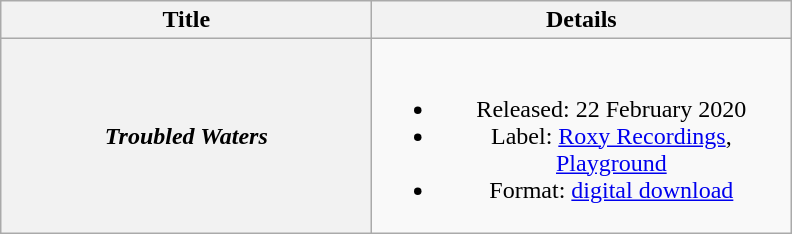<table class="wikitable plainrowheaders" style="text-align:center;">
<tr>
<th scope="col" style="width:15em;">Title</th>
<th scope="col" style="width:17em;">Details</th>
</tr>
<tr>
<th scope="row"><em>Troubled Waters</em></th>
<td><br><ul><li>Released: 22 February 2020</li><li>Label: <a href='#'>Roxy Recordings</a>, <a href='#'>Playground</a></li><li>Format: <a href='#'>digital download</a></li></ul></td>
</tr>
</table>
